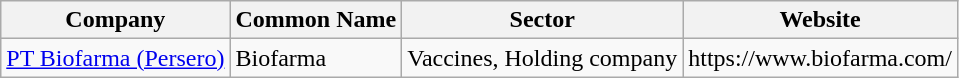<table class="wikitable sortable">
<tr>
<th>Company</th>
<th>Common Name</th>
<th>Sector</th>
<th>Website</th>
</tr>
<tr>
<td><a href='#'>PT Biofarma (Persero)</a></td>
<td>Biofarma</td>
<td>Vaccines, Holding company</td>
<td>https://www.biofarma.com/</td>
</tr>
</table>
